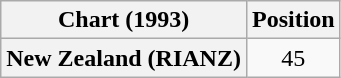<table class="wikitable plainrowheaders" style="text-align:center">
<tr>
<th>Chart (1993)</th>
<th>Position</th>
</tr>
<tr>
<th scope="row">New Zealand (RIANZ)</th>
<td>45</td>
</tr>
</table>
